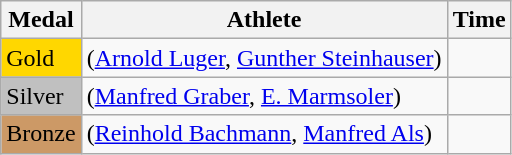<table class="wikitable">
<tr>
<th>Medal</th>
<th>Athlete</th>
<th>Time</th>
</tr>
<tr>
<td bgcolor="gold">Gold</td>
<td> (<a href='#'>Arnold Luger</a>, <a href='#'>Gunther Steinhauser</a>)</td>
<td></td>
</tr>
<tr>
<td bgcolor="silver">Silver</td>
<td> (<a href='#'>Manfred Graber</a>, <a href='#'>E. Marmsoler</a>)</td>
<td></td>
</tr>
<tr>
<td bgcolor="CC9966">Bronze</td>
<td> (<a href='#'>Reinhold Bachmann</a>, <a href='#'>Manfred Als</a>)</td>
<td></td>
</tr>
</table>
